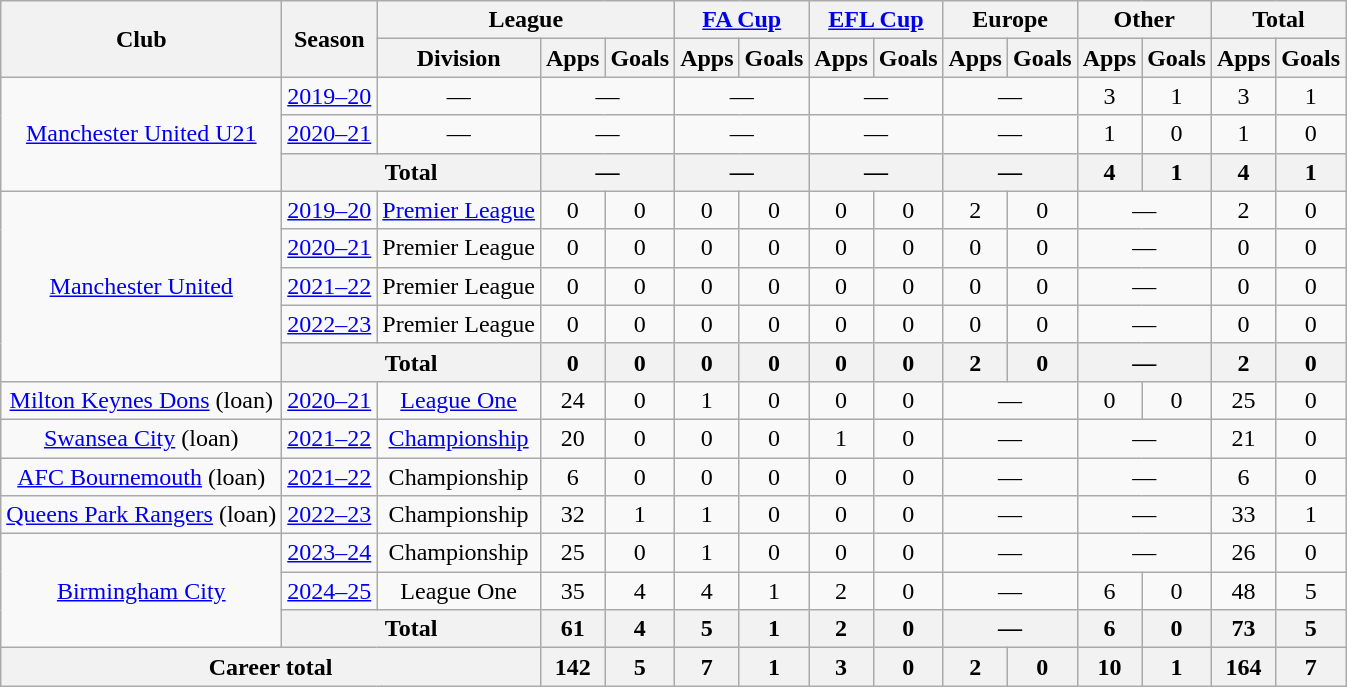<table class=wikitable style=text-align:center>
<tr>
<th rowspan=2>Club</th>
<th rowspan=2>Season</th>
<th colspan=3>League</th>
<th colspan=2><a href='#'>FA Cup</a></th>
<th colspan=2><a href='#'>EFL Cup</a></th>
<th colspan=2>Europe</th>
<th colspan=2>Other</th>
<th colspan=2>Total</th>
</tr>
<tr>
<th>Division</th>
<th>Apps</th>
<th>Goals</th>
<th>Apps</th>
<th>Goals</th>
<th>Apps</th>
<th>Goals</th>
<th>Apps</th>
<th>Goals</th>
<th>Apps</th>
<th>Goals</th>
<th>Apps</th>
<th>Goals</th>
</tr>
<tr>
<td rowspan=3><a href='#'>Manchester United U21</a></td>
<td><a href='#'>2019–20</a></td>
<td>—</td>
<td colspan=2>—</td>
<td colspan=2>—</td>
<td colspan=2>—</td>
<td colspan=2>—</td>
<td>3</td>
<td>1</td>
<td>3</td>
<td>1</td>
</tr>
<tr>
<td><a href='#'>2020–21</a></td>
<td>—</td>
<td colspan=2>—</td>
<td colspan=2>—</td>
<td colspan=2>—</td>
<td colspan=2>—</td>
<td>1</td>
<td>0</td>
<td>1</td>
<td>0</td>
</tr>
<tr>
<th colspan="2">Total</th>
<th colspan=2>—</th>
<th colspan=2>—</th>
<th colspan=2>—</th>
<th colspan=2>—</th>
<th>4</th>
<th>1</th>
<th>4</th>
<th>1</th>
</tr>
<tr>
<td rowspan=5><a href='#'>Manchester United</a></td>
<td><a href='#'>2019–20</a></td>
<td><a href='#'>Premier League</a></td>
<td>0</td>
<td>0</td>
<td>0</td>
<td>0</td>
<td>0</td>
<td>0</td>
<td>2</td>
<td>0</td>
<td colspan=2>—</td>
<td>2</td>
<td>0</td>
</tr>
<tr>
<td><a href='#'>2020–21</a></td>
<td>Premier League</td>
<td>0</td>
<td>0</td>
<td>0</td>
<td>0</td>
<td>0</td>
<td>0</td>
<td>0</td>
<td>0</td>
<td colspan=2>—</td>
<td>0</td>
<td>0</td>
</tr>
<tr>
<td><a href='#'>2021–22</a></td>
<td>Premier League</td>
<td>0</td>
<td>0</td>
<td>0</td>
<td>0</td>
<td>0</td>
<td>0</td>
<td>0</td>
<td>0</td>
<td colspan=2>—</td>
<td>0</td>
<td>0</td>
</tr>
<tr>
<td><a href='#'>2022–23</a></td>
<td>Premier League</td>
<td>0</td>
<td>0</td>
<td>0</td>
<td>0</td>
<td>0</td>
<td>0</td>
<td>0</td>
<td>0</td>
<td colspan=2>—</td>
<td>0</td>
<td>0</td>
</tr>
<tr>
<th colspan="2">Total</th>
<th>0</th>
<th>0</th>
<th>0</th>
<th>0</th>
<th>0</th>
<th>0</th>
<th>2</th>
<th>0</th>
<th colspan=2>—</th>
<th>2</th>
<th>0</th>
</tr>
<tr>
<td><a href='#'>Milton Keynes Dons</a> (loan)</td>
<td><a href='#'>2020–21</a></td>
<td><a href='#'>League One</a></td>
<td>24</td>
<td>0</td>
<td>1</td>
<td>0</td>
<td>0</td>
<td>0</td>
<td colspan="2">—</td>
<td>0</td>
<td>0</td>
<td>25</td>
<td>0</td>
</tr>
<tr>
<td><a href='#'>Swansea City</a> (loan)</td>
<td><a href='#'>2021–22</a></td>
<td><a href='#'>Championship</a></td>
<td>20</td>
<td>0</td>
<td>0</td>
<td>0</td>
<td>1</td>
<td>0</td>
<td colspan="2">—</td>
<td colspan="2">—</td>
<td>21</td>
<td>0</td>
</tr>
<tr>
<td><a href='#'>AFC Bournemouth</a> (loan)</td>
<td><a href='#'>2021–22</a></td>
<td>Championship</td>
<td>6</td>
<td>0</td>
<td>0</td>
<td>0</td>
<td>0</td>
<td>0</td>
<td colspan="2">—</td>
<td colspan="2">—</td>
<td>6</td>
<td>0</td>
</tr>
<tr>
<td><a href='#'>Queens Park Rangers</a> (loan)</td>
<td><a href='#'>2022–23</a></td>
<td>Championship</td>
<td>32</td>
<td>1</td>
<td>1</td>
<td>0</td>
<td>0</td>
<td>0</td>
<td colspan="2">—</td>
<td colspan="2">—</td>
<td>33</td>
<td>1</td>
</tr>
<tr>
<td rowspan="3"><a href='#'>Birmingham City</a></td>
<td><a href='#'>2023–24</a></td>
<td>Championship</td>
<td>25</td>
<td>0</td>
<td>1</td>
<td>0</td>
<td>0</td>
<td>0</td>
<td colspan="2">—</td>
<td colspan="2">—</td>
<td>26</td>
<td>0</td>
</tr>
<tr>
<td><a href='#'>2024–25</a></td>
<td>League One</td>
<td>35</td>
<td>4</td>
<td>4</td>
<td>1</td>
<td>2</td>
<td>0</td>
<td colspan="2">—</td>
<td>6</td>
<td>0</td>
<td>48</td>
<td>5</td>
</tr>
<tr>
<th colspan="2">Total</th>
<th>61</th>
<th>4</th>
<th>5</th>
<th>1</th>
<th>2</th>
<th>0</th>
<th colspan="2">—</th>
<th>6</th>
<th>0</th>
<th>73</th>
<th>5</th>
</tr>
<tr>
<th colspan=3>Career total</th>
<th>142</th>
<th>5</th>
<th>7</th>
<th>1</th>
<th>3</th>
<th>0</th>
<th>2</th>
<th>0</th>
<th>10</th>
<th>1</th>
<th>164</th>
<th>7</th>
</tr>
</table>
